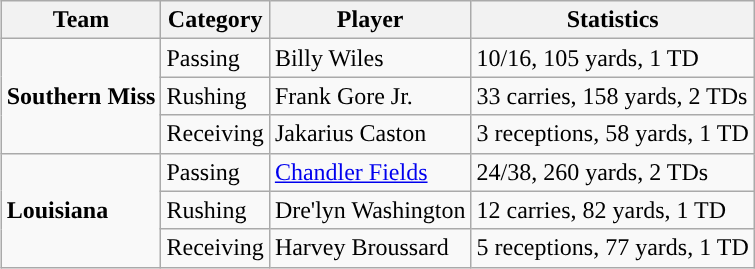<table class="wikitable" style="float: right;">
<tr>
<th>Team</th>
<th>Category</th>
<th>Player</th>
<th>Statistics</th>
</tr>
<tr>
<td rowspan=3><strong>Southern Miss</strong></td>
<td>Passing</td>
<td>Billy Wiles</td>
<td>10/16, 105 yards, 1 TD</td>
</tr>
<tr>
<td>Rushing</td>
<td>Frank Gore Jr.</td>
<td>33 carries, 158 yards, 2 TDs</td>
</tr>
<tr>
<td>Receiving</td>
<td>Jakarius Caston</td>
<td>3 receptions, 58 yards, 1 TD</td>
</tr>
<tr>
<td rowspan=3><strong>Louisiana</strong></td>
<td>Passing</td>
<td><a href='#'>Chandler Fields</a></td>
<td>24/38, 260 yards, 2 TDs</td>
</tr>
<tr>
<td>Rushing</td>
<td>Dre'lyn Washington</td>
<td>12 carries, 82 yards, 1 TD</td>
</tr>
<tr>
<td>Receiving</td>
<td>Harvey Broussard</td>
<td>5 receptions, 77 yards, 1 TD</td>
</tr>
</table>
